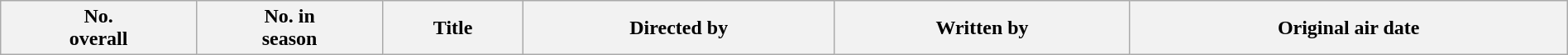<table class="wikitable p4lainrowheaders" style="width:100%; background:#fff;">
<tr>
<th style="background:#;">No.<br>overall</th>
<th style="background:#;">No. in<br>season</th>
<th style="background:#;">Title</th>
<th style="background:#;">Directed by</th>
<th style="background:#;">Written by</th>
<th style="background:#;">Original air date<br>





































</th>
</tr>
</table>
